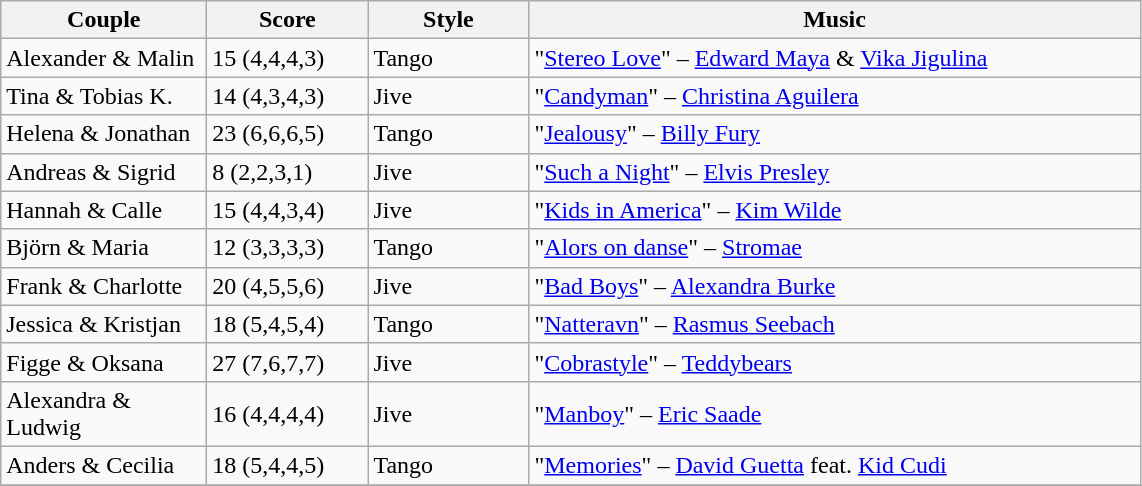<table class="wikitable">
<tr>
<th width="130">Couple</th>
<th width="100">Score</th>
<th width="100">Style</th>
<th width="400">Music</th>
</tr>
<tr>
<td>Alexander & Malin</td>
<td>15 (4,4,4,3)</td>
<td>Tango</td>
<td>"<a href='#'>Stereo Love</a>" – <a href='#'>Edward Maya</a> & <a href='#'>Vika Jigulina</a></td>
</tr>
<tr>
<td>Tina & Tobias K.</td>
<td>14 (4,3,4,3)</td>
<td>Jive</td>
<td>"<a href='#'>Candyman</a>" – <a href='#'>Christina Aguilera</a></td>
</tr>
<tr>
<td>Helena & Jonathan</td>
<td>23 (6,6,6,5)</td>
<td>Tango</td>
<td>"<a href='#'>Jealousy</a>" – <a href='#'>Billy Fury</a></td>
</tr>
<tr>
<td>Andreas & Sigrid</td>
<td>8 (2,2,3,1)</td>
<td>Jive</td>
<td>"<a href='#'>Such a Night</a>" – <a href='#'>Elvis Presley</a></td>
</tr>
<tr>
<td>Hannah & Calle</td>
<td>15 (4,4,3,4)</td>
<td>Jive</td>
<td>"<a href='#'>Kids in America</a>" – <a href='#'>Kim Wilde</a></td>
</tr>
<tr>
<td>Björn & Maria</td>
<td>12 (3,3,3,3)</td>
<td>Tango</td>
<td>"<a href='#'>Alors on danse</a>" – <a href='#'>Stromae</a></td>
</tr>
<tr>
<td>Frank & Charlotte</td>
<td>20 (4,5,5,6)</td>
<td>Jive</td>
<td>"<a href='#'>Bad Boys</a>" – <a href='#'>Alexandra Burke</a></td>
</tr>
<tr>
<td>Jessica & Kristjan</td>
<td>18 (5,4,5,4)</td>
<td>Tango</td>
<td>"<a href='#'>Natteravn</a>" – <a href='#'>Rasmus Seebach</a></td>
</tr>
<tr>
<td>Figge & Oksana</td>
<td>27 (7,6,7,7)</td>
<td>Jive</td>
<td>"<a href='#'>Cobrastyle</a>" – <a href='#'>Teddybears</a></td>
</tr>
<tr>
<td>Alexandra & Ludwig</td>
<td>16 (4,4,4,4)</td>
<td>Jive</td>
<td>"<a href='#'>Manboy</a>" – <a href='#'>Eric Saade</a></td>
</tr>
<tr>
<td>Anders & Cecilia</td>
<td>18 (5,4,4,5)</td>
<td>Tango</td>
<td>"<a href='#'>Memories</a>" – <a href='#'>David Guetta</a> feat. <a href='#'>Kid Cudi</a></td>
</tr>
<tr>
</tr>
</table>
